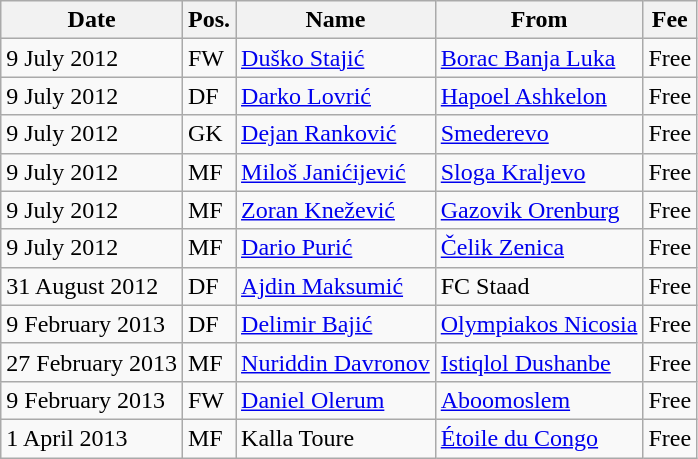<table class="wikitable">
<tr>
<th>Date</th>
<th>Pos.</th>
<th>Name</th>
<th>From</th>
<th>Fee</th>
</tr>
<tr>
<td>9 July 2012</td>
<td>FW</td>
<td> <a href='#'>Duško Stajić</a></td>
<td> <a href='#'>Borac Banja Luka</a></td>
<td>Free</td>
</tr>
<tr>
<td>9 July 2012</td>
<td>DF</td>
<td> <a href='#'>Darko Lovrić</a></td>
<td> <a href='#'>Hapoel Ashkelon</a></td>
<td>Free</td>
</tr>
<tr>
<td>9 July 2012</td>
<td>GK</td>
<td> <a href='#'>Dejan Ranković</a></td>
<td> <a href='#'>Smederevo</a></td>
<td>Free</td>
</tr>
<tr>
<td>9 July 2012</td>
<td>MF</td>
<td> <a href='#'>Miloš Janićijević</a></td>
<td> <a href='#'>Sloga Kraljevo</a></td>
<td>Free</td>
</tr>
<tr>
<td>9 July 2012</td>
<td>MF</td>
<td> <a href='#'>Zoran Knežević</a></td>
<td> <a href='#'>Gazovik Orenburg</a></td>
<td>Free</td>
</tr>
<tr>
<td>9 July 2012</td>
<td>MF</td>
<td> <a href='#'>Dario Purić</a></td>
<td> <a href='#'>Čelik Zenica</a></td>
<td>Free</td>
</tr>
<tr>
<td>31 August 2012</td>
<td>DF</td>
<td> <a href='#'>Ajdin Maksumić</a></td>
<td> FC Staad</td>
<td>Free</td>
</tr>
<tr>
<td>9 February 2013</td>
<td>DF</td>
<td> <a href='#'>Delimir Bajić</a></td>
<td> <a href='#'>Olympiakos Nicosia</a></td>
<td>Free</td>
</tr>
<tr>
<td>27 February 2013</td>
<td>MF</td>
<td> <a href='#'>Nuriddin Davronov</a></td>
<td> <a href='#'>Istiqlol Dushanbe</a></td>
<td>Free</td>
</tr>
<tr>
<td>9 February 2013</td>
<td>FW</td>
<td> <a href='#'>Daniel Olerum</a></td>
<td> <a href='#'>Aboomoslem</a></td>
<td>Free</td>
</tr>
<tr>
<td>1 April 2013</td>
<td>MF</td>
<td> Kalla Toure</td>
<td> <a href='#'>Étoile du Congo</a></td>
<td>Free</td>
</tr>
</table>
